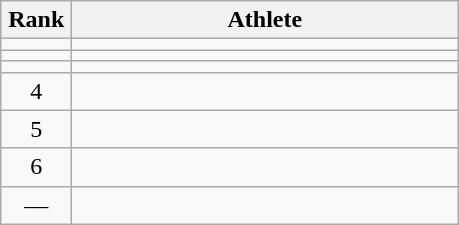<table class="wikitable" style="text-align: center;">
<tr>
<th width=40>Rank</th>
<th width=250>Athlete</th>
</tr>
<tr>
<td></td>
<td align=left></td>
</tr>
<tr>
<td></td>
<td align=left></td>
</tr>
<tr>
<td></td>
<td align=left></td>
</tr>
<tr>
<td>4</td>
<td align=left></td>
</tr>
<tr>
<td>5</td>
<td align=left></td>
</tr>
<tr>
<td>6</td>
<td align=left></td>
</tr>
<tr>
<td>—</td>
<td align=left></td>
</tr>
</table>
